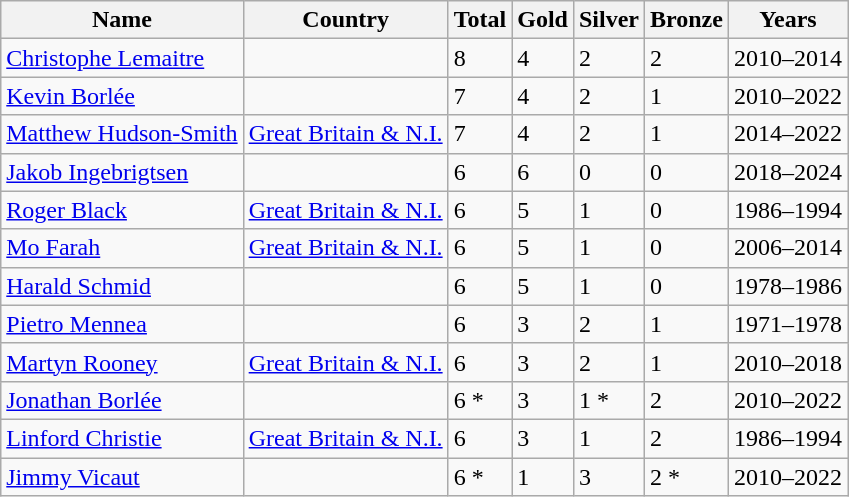<table class="wikitable sortable">
<tr>
<th>Name</th>
<th>Country</th>
<th>Total</th>
<th>Gold</th>
<th>Silver</th>
<th>Bronze</th>
<th>Years</th>
</tr>
<tr>
<td><a href='#'>Christophe Lemaitre</a></td>
<td></td>
<td>8</td>
<td>4</td>
<td>2</td>
<td>2</td>
<td>2010–2014</td>
</tr>
<tr>
<td><a href='#'>Kevin Borlée</a></td>
<td></td>
<td>7</td>
<td>4</td>
<td>2</td>
<td>1</td>
<td>2010–2022</td>
</tr>
<tr>
<td><a href='#'>Matthew Hudson-Smith</a></td>
<td> <a href='#'>Great Britain & N.I.</a></td>
<td>7</td>
<td>4</td>
<td>2</td>
<td>1</td>
<td>2014–2022</td>
</tr>
<tr>
<td><a href='#'>Jakob Ingebrigtsen</a></td>
<td></td>
<td>6</td>
<td>6</td>
<td>0</td>
<td>0</td>
<td>2018–2024</td>
</tr>
<tr>
<td><a href='#'>Roger Black</a></td>
<td> <a href='#'>Great Britain & N.I.</a></td>
<td>6</td>
<td>5</td>
<td>1</td>
<td>0</td>
<td>1986–1994</td>
</tr>
<tr>
<td><a href='#'>Mo Farah</a></td>
<td> <a href='#'>Great Britain & N.I.</a></td>
<td>6</td>
<td>5</td>
<td>1</td>
<td>0</td>
<td>2006–2014</td>
</tr>
<tr>
<td><a href='#'>Harald Schmid</a></td>
<td></td>
<td>6</td>
<td>5</td>
<td>1</td>
<td>0</td>
<td>1978–1986</td>
</tr>
<tr>
<td><a href='#'>Pietro Mennea</a></td>
<td></td>
<td>6</td>
<td>3</td>
<td>2</td>
<td>1</td>
<td>1971–1978</td>
</tr>
<tr>
<td><a href='#'>Martyn Rooney</a></td>
<td> <a href='#'>Great Britain & N.I.</a></td>
<td>6</td>
<td>3</td>
<td>2</td>
<td>1</td>
<td>2010–2018</td>
</tr>
<tr>
<td><a href='#'>Jonathan Borlée</a></td>
<td></td>
<td>6 *</td>
<td>3</td>
<td>1 *</td>
<td>2</td>
<td>2010–2022</td>
</tr>
<tr>
<td><a href='#'>Linford Christie</a></td>
<td> <a href='#'>Great Britain & N.I.</a></td>
<td>6</td>
<td>3</td>
<td>1</td>
<td>2</td>
<td>1986–1994</td>
</tr>
<tr>
<td><a href='#'>Jimmy Vicaut</a></td>
<td></td>
<td>6 *</td>
<td>1</td>
<td>3</td>
<td>2 *</td>
<td>2010–2022</td>
</tr>
</table>
